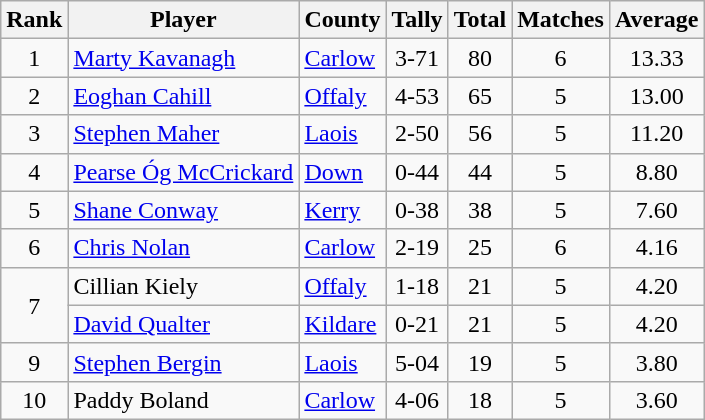<table class="wikitable">
<tr>
<th>Rank</th>
<th>Player</th>
<th>County</th>
<th>Tally</th>
<th>Total</th>
<th>Matches</th>
<th>Average</th>
</tr>
<tr>
<td rowspan="1" style="text-align:center;">1</td>
<td><a href='#'>Marty Kavanagh</a></td>
<td><a href='#'>Carlow</a></td>
<td align=center>3-71</td>
<td align=center>80</td>
<td align=center>6</td>
<td align=center>13.33</td>
</tr>
<tr>
<td rowspan="1" style="text-align:center;">2</td>
<td><a href='#'>Eoghan Cahill</a></td>
<td><a href='#'>Offaly</a></td>
<td align=center>4-53</td>
<td align=center>65</td>
<td align=center>5</td>
<td align=center>13.00</td>
</tr>
<tr>
<td rowspan="1" style="text-align:center;">3</td>
<td><a href='#'>Stephen Maher</a></td>
<td><a href='#'>Laois</a></td>
<td align=center>2-50</td>
<td align=center>56</td>
<td align=center>5</td>
<td align=center>11.20</td>
</tr>
<tr>
<td rowspan="1" style="text-align:center;">4</td>
<td><a href='#'>Pearse Óg McCrickard</a></td>
<td><a href='#'>Down</a></td>
<td align=center>0-44</td>
<td align=center>44</td>
<td align=center>5</td>
<td align=center>8.80</td>
</tr>
<tr>
<td rowspan="1" style="text-align:center;">5</td>
<td><a href='#'>Shane Conway</a></td>
<td><a href='#'>Kerry</a></td>
<td align=center>0-38</td>
<td align=center>38</td>
<td align=center>5</td>
<td align=center>7.60</td>
</tr>
<tr>
<td rowspan="1" style="text-align:center;">6</td>
<td><a href='#'>Chris Nolan</a></td>
<td><a href='#'>Carlow</a></td>
<td align=center>2-19</td>
<td align=center>25</td>
<td align=center>6</td>
<td align=center>4.16</td>
</tr>
<tr>
<td rowspan="2" style="text-align:center;">7</td>
<td>Cillian Kiely</td>
<td><a href='#'>Offaly</a></td>
<td align=center>1-18</td>
<td align=center>21</td>
<td align=center>5</td>
<td align=center>4.20</td>
</tr>
<tr>
<td><a href='#'>David Qualter</a></td>
<td><a href='#'>Kildare</a></td>
<td align=center>0-21</td>
<td align=center>21</td>
<td align=center>5</td>
<td align=center>4.20</td>
</tr>
<tr>
<td rowspan="1" style="text-align:center;">9</td>
<td><a href='#'>Stephen Bergin</a></td>
<td><a href='#'>Laois</a></td>
<td align=center>5-04</td>
<td align=center>19</td>
<td align=center>5</td>
<td align=center>3.80</td>
</tr>
<tr>
<td rowspan="1" style="text-align:center;">10</td>
<td>Paddy Boland</td>
<td><a href='#'>Carlow</a></td>
<td align=center>4-06</td>
<td align=center>18</td>
<td align=center>5</td>
<td align=center>3.60</td>
</tr>
</table>
